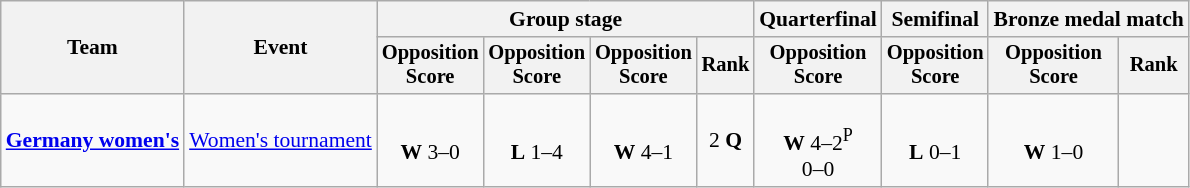<table class="wikitable" style="font-size:90%">
<tr>
<th rowspan=2>Team</th>
<th rowspan=2>Event</th>
<th colspan=4>Group stage</th>
<th>Quarterfinal</th>
<th>Semifinal</th>
<th colspan=2>Bronze medal match</th>
</tr>
<tr style="font-size:95%">
<th>Opposition<br>Score</th>
<th>Opposition<br>Score</th>
<th>Opposition<br>Score</th>
<th>Rank</th>
<th>Opposition<br>Score</th>
<th>Opposition<br>Score</th>
<th>Opposition<br>Score</th>
<th>Rank</th>
</tr>
<tr align=center>
<td align=left><strong><a href='#'>Germany women's</a></strong></td>
<td align=left><a href='#'>Women's tournament</a></td>
<td><br><strong>W</strong> 3–0</td>
<td><br><strong>L</strong> 1–4</td>
<td><br><strong>W</strong> 4–1</td>
<td>2 <strong>Q</strong></td>
<td><br><strong>W</strong> 4–2<sup>P</sup><br>0–0 </td>
<td><br><strong>L</strong> 0–1 </td>
<td><br><strong>W</strong> 1–0</td>
<td></td>
</tr>
</table>
